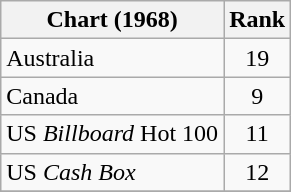<table class="wikitable sortable">
<tr>
<th>Chart (1968)</th>
<th style="text-align:center;">Rank</th>
</tr>
<tr>
<td>Australia</td>
<td style="text-align:center;">19</td>
</tr>
<tr>
<td>Canada</td>
<td style="text-align:center;">9</td>
</tr>
<tr>
<td>US <em>Billboard</em> Hot 100</td>
<td style="text-align:center;">11</td>
</tr>
<tr>
<td>US <em>Cash Box</em></td>
<td style="text-align:center;">12</td>
</tr>
<tr>
</tr>
</table>
